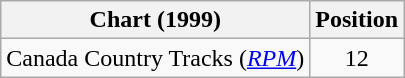<table class="wikitable sortable">
<tr>
<th scope="col">Chart (1999)</th>
<th scope="col">Position</th>
</tr>
<tr>
<td>Canada Country Tracks (<em><a href='#'>RPM</a></em>)</td>
<td align="center">12</td>
</tr>
</table>
